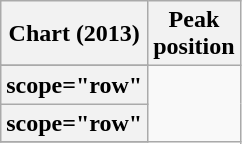<table class="wikitable sortable plainrowheaders">
<tr>
<th>Chart (2013)</th>
<th>Peak<br>position</th>
</tr>
<tr>
</tr>
<tr>
</tr>
<tr>
</tr>
<tr>
<th>scope="row"</th>
</tr>
<tr>
<th>scope="row"</th>
</tr>
<tr>
</tr>
</table>
